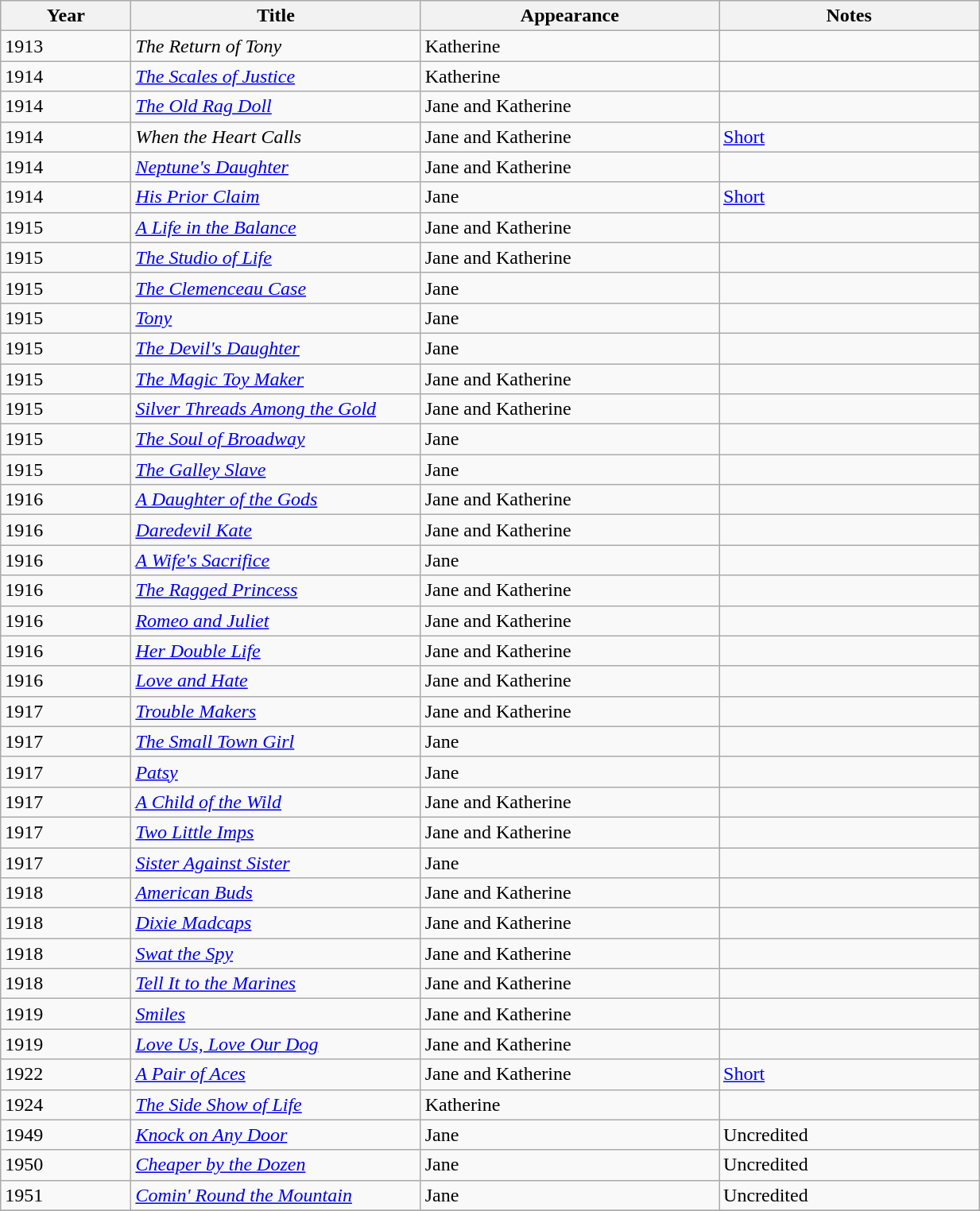<table class="wikitable sortable" width=65%>
<tr>
<th width=15px>Year</th>
<th width=80px>Title</th>
<th width=80px>Appearance</th>
<th width=20px>Notes</th>
</tr>
<tr>
<td>1913</td>
<td><em>The Return of Tony</em></td>
<td>Katherine</td>
<td></td>
</tr>
<tr>
<td>1914</td>
<td><em><a href='#'>The Scales of Justice</a></em></td>
<td>Katherine</td>
<td></td>
</tr>
<tr>
<td>1914</td>
<td><em><a href='#'>The Old Rag Doll</a></em></td>
<td>Jane and Katherine</td>
<td></td>
</tr>
<tr>
<td>1914</td>
<td><em>When the Heart Calls</em></td>
<td>Jane and Katherine</td>
<td><a href='#'>Short</a></td>
</tr>
<tr>
<td>1914</td>
<td><em><a href='#'>Neptune's Daughter</a></em></td>
<td>Jane and Katherine</td>
<td></td>
</tr>
<tr>
<td>1914</td>
<td><em><a href='#'>His Prior Claim</a></em></td>
<td>Jane</td>
<td><a href='#'>Short</a></td>
</tr>
<tr>
<td>1915</td>
<td><em><a href='#'>A Life in the Balance</a></em></td>
<td>Jane and Katherine</td>
<td></td>
</tr>
<tr>
<td>1915</td>
<td><em><a href='#'>The Studio of Life</a></em></td>
<td>Jane and Katherine</td>
<td></td>
</tr>
<tr>
<td>1915</td>
<td><em><a href='#'>The Clemenceau Case</a></em></td>
<td>Jane</td>
<td></td>
</tr>
<tr>
<td>1915</td>
<td><em><a href='#'>Tony</a></em></td>
<td>Jane</td>
<td></td>
</tr>
<tr>
<td>1915</td>
<td><em><a href='#'>The Devil's Daughter</a></em></td>
<td>Jane</td>
<td></td>
</tr>
<tr>
<td>1915</td>
<td><em><a href='#'>The Magic Toy Maker</a></em></td>
<td>Jane and Katherine</td>
<td></td>
</tr>
<tr>
<td>1915</td>
<td><em><a href='#'>Silver Threads Among the Gold</a></em></td>
<td>Jane and Katherine</td>
<td></td>
</tr>
<tr>
<td>1915</td>
<td><em><a href='#'>The Soul of Broadway</a></em></td>
<td>Jane</td>
<td></td>
</tr>
<tr>
<td>1915</td>
<td><em><a href='#'>The Galley Slave</a></em></td>
<td>Jane</td>
<td></td>
</tr>
<tr>
<td>1916</td>
<td><em><a href='#'>A Daughter of the Gods</a></em></td>
<td>Jane and Katherine</td>
<td></td>
</tr>
<tr>
<td>1916</td>
<td><em><a href='#'>Daredevil Kate</a></em></td>
<td>Jane and Katherine</td>
<td></td>
</tr>
<tr>
<td>1916</td>
<td><em><a href='#'>A Wife's Sacrifice</a></em></td>
<td>Jane</td>
<td></td>
</tr>
<tr>
<td>1916</td>
<td><em><a href='#'>The Ragged Princess</a></em></td>
<td>Jane and Katherine</td>
<td></td>
</tr>
<tr>
<td>1916</td>
<td><em><a href='#'>Romeo and Juliet</a></em></td>
<td>Jane and Katherine</td>
<td></td>
</tr>
<tr>
<td>1916</td>
<td><em><a href='#'>Her Double Life</a></em></td>
<td>Jane and Katherine</td>
<td></td>
</tr>
<tr>
<td>1916</td>
<td><em><a href='#'>Love and Hate</a></em></td>
<td>Jane and Katherine</td>
<td></td>
</tr>
<tr>
<td>1917</td>
<td><em><a href='#'>Trouble Makers</a></em></td>
<td>Jane and Katherine</td>
<td></td>
</tr>
<tr>
<td>1917</td>
<td><em><a href='#'>The Small Town Girl</a></em></td>
<td>Jane</td>
<td></td>
</tr>
<tr>
<td>1917</td>
<td><em><a href='#'>Patsy</a></em></td>
<td>Jane</td>
<td></td>
</tr>
<tr>
<td>1917</td>
<td><em><a href='#'>A Child of the Wild</a></em></td>
<td>Jane and Katherine</td>
<td></td>
</tr>
<tr>
<td>1917</td>
<td><em><a href='#'>Two Little Imps</a></em></td>
<td>Jane and Katherine</td>
<td></td>
</tr>
<tr>
<td>1917</td>
<td><em><a href='#'>Sister Against Sister</a></em></td>
<td>Jane</td>
<td></td>
</tr>
<tr>
<td>1918</td>
<td><em><a href='#'>American Buds</a></em></td>
<td>Jane and Katherine</td>
<td></td>
</tr>
<tr>
<td>1918</td>
<td><em><a href='#'>Dixie Madcaps</a></em></td>
<td>Jane and Katherine</td>
<td></td>
</tr>
<tr>
<td>1918</td>
<td><em><a href='#'>Swat the Spy</a></em></td>
<td>Jane and Katherine</td>
<td></td>
</tr>
<tr>
<td>1918</td>
<td><em><a href='#'>Tell It to the Marines</a></em></td>
<td>Jane and Katherine</td>
<td></td>
</tr>
<tr>
<td>1919</td>
<td><em><a href='#'>Smiles</a></em></td>
<td>Jane and Katherine</td>
<td></td>
</tr>
<tr>
<td>1919</td>
<td><em><a href='#'>Love Us, Love Our Dog</a></em></td>
<td>Jane and Katherine</td>
<td></td>
</tr>
<tr>
<td>1922</td>
<td><em><a href='#'>A Pair of Aces</a></em></td>
<td>Jane and Katherine</td>
<td><a href='#'>Short</a></td>
</tr>
<tr>
<td>1924</td>
<td><em><a href='#'>The Side Show of Life</a></em></td>
<td>Katherine</td>
<td></td>
</tr>
<tr>
<td>1949</td>
<td><em><a href='#'>Knock on Any Door</a></em></td>
<td>Jane</td>
<td>Uncredited</td>
</tr>
<tr>
<td>1950</td>
<td><em><a href='#'>Cheaper by the Dozen</a></em></td>
<td>Jane</td>
<td>Uncredited</td>
</tr>
<tr>
<td>1951</td>
<td><em><a href='#'>Comin' Round the Mountain</a></em></td>
<td>Jane</td>
<td>Uncredited</td>
</tr>
<tr>
</tr>
</table>
